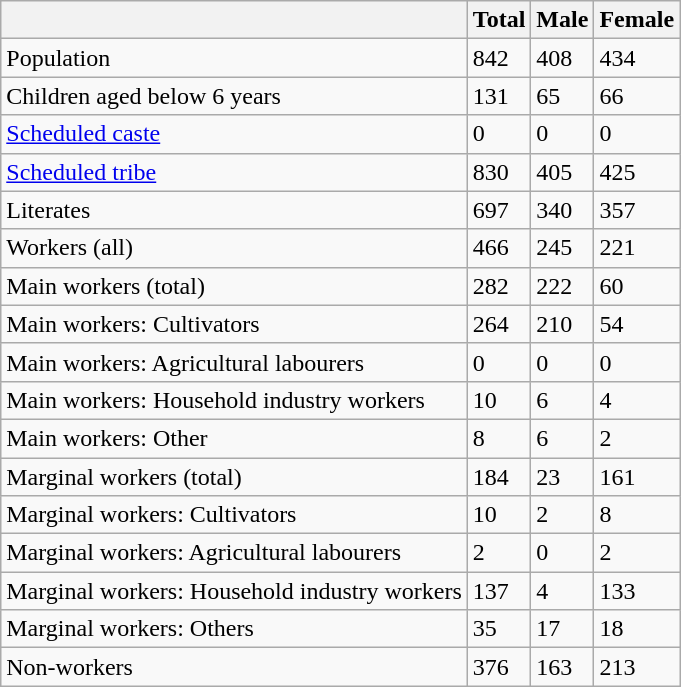<table class="wikitable sortable">
<tr>
<th></th>
<th>Total</th>
<th>Male</th>
<th>Female</th>
</tr>
<tr>
<td>Population</td>
<td>842</td>
<td>408</td>
<td>434</td>
</tr>
<tr>
<td>Children aged below 6 years</td>
<td>131</td>
<td>65</td>
<td>66</td>
</tr>
<tr>
<td><a href='#'>Scheduled caste</a></td>
<td>0</td>
<td>0</td>
<td>0</td>
</tr>
<tr>
<td><a href='#'>Scheduled tribe</a></td>
<td>830</td>
<td>405</td>
<td>425</td>
</tr>
<tr>
<td>Literates</td>
<td>697</td>
<td>340</td>
<td>357</td>
</tr>
<tr>
<td>Workers (all)</td>
<td>466</td>
<td>245</td>
<td>221</td>
</tr>
<tr>
<td>Main workers (total)</td>
<td>282</td>
<td>222</td>
<td>60</td>
</tr>
<tr>
<td>Main workers: Cultivators</td>
<td>264</td>
<td>210</td>
<td>54</td>
</tr>
<tr>
<td>Main workers: Agricultural labourers</td>
<td>0</td>
<td>0</td>
<td>0</td>
</tr>
<tr>
<td>Main workers: Household industry workers</td>
<td>10</td>
<td>6</td>
<td>4</td>
</tr>
<tr>
<td>Main workers: Other</td>
<td>8</td>
<td>6</td>
<td>2</td>
</tr>
<tr>
<td>Marginal workers (total)</td>
<td>184</td>
<td>23</td>
<td>161</td>
</tr>
<tr>
<td>Marginal workers: Cultivators</td>
<td>10</td>
<td>2</td>
<td>8</td>
</tr>
<tr>
<td>Marginal workers: Agricultural labourers</td>
<td>2</td>
<td>0</td>
<td>2</td>
</tr>
<tr>
<td>Marginal workers: Household industry workers</td>
<td>137</td>
<td>4</td>
<td>133</td>
</tr>
<tr>
<td>Marginal workers: Others</td>
<td>35</td>
<td>17</td>
<td>18</td>
</tr>
<tr>
<td>Non-workers</td>
<td>376</td>
<td>163</td>
<td>213</td>
</tr>
</table>
